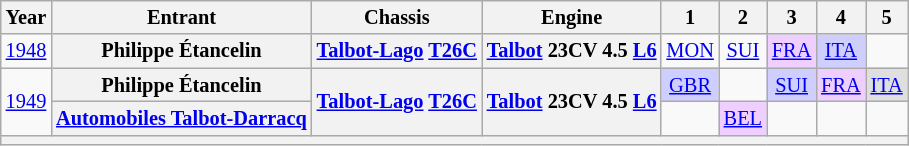<table class="wikitable" style="text-align:center; font-size:85%">
<tr>
<th>Year</th>
<th>Entrant</th>
<th>Chassis</th>
<th>Engine</th>
<th>1</th>
<th>2</th>
<th>3</th>
<th>4</th>
<th>5</th>
</tr>
<tr>
<td><a href='#'>1948</a></td>
<th nowrap>Philippe Étancelin</th>
<th nowrap><a href='#'>Talbot-Lago</a> <a href='#'>T26C</a></th>
<th nowrap><a href='#'>Talbot</a> 23CV 4.5 <a href='#'>L6</a></th>
<td><a href='#'>MON</a></td>
<td><a href='#'>SUI</a></td>
<td style="background:#EFCFFF;"><a href='#'>FRA</a><br></td>
<td style="background:#CFCFFF;"><a href='#'>ITA</a><br></td>
<td></td>
</tr>
<tr>
<td rowspan=2><a href='#'>1949</a></td>
<th nowrap>Philippe Étancelin</th>
<th rowspan=2 nowrap><a href='#'>Talbot-Lago</a> <a href='#'>T26C</a></th>
<th rowspan=2 nowrap><a href='#'>Talbot</a> 23CV 4.5 <a href='#'>L6</a></th>
<td style="background:#CFCFFF;"><a href='#'>GBR</a><br></td>
<td></td>
<td style="background:#CFCFFF;"><a href='#'>SUI</a><br></td>
<td style="background:#EFCFFF;"><a href='#'>FRA</a><br></td>
<td style="background:#DFDFDF;"><a href='#'>ITA</a><br></td>
</tr>
<tr>
<th nowrap><a href='#'>Automobiles Talbot-Darracq</a></th>
<td></td>
<td style="background:#EFCFFF;"><a href='#'>BEL</a><br></td>
<td></td>
<td></td>
<td></td>
</tr>
<tr>
<th colspan=9></th>
</tr>
</table>
